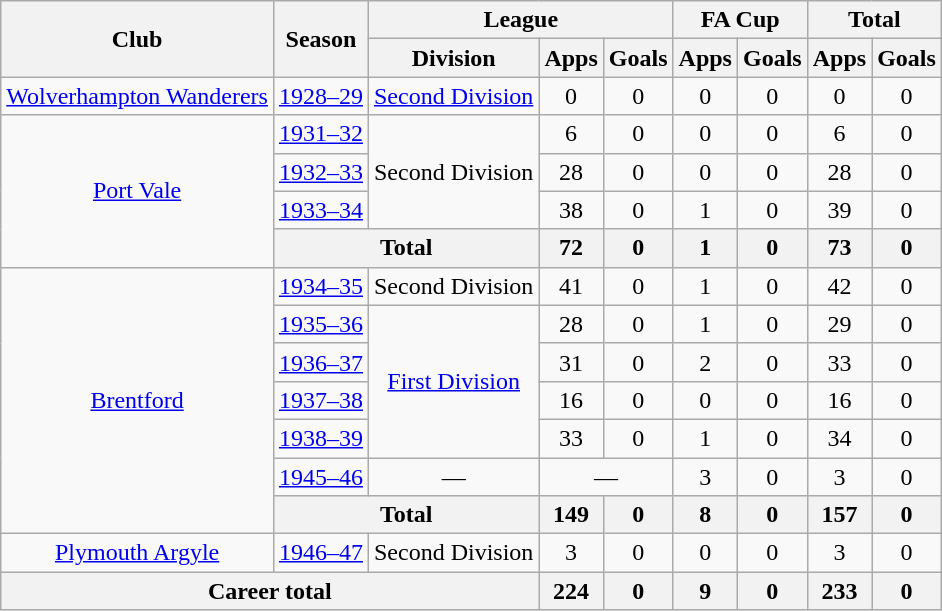<table class="wikitable" style="text-align:center">
<tr>
<th rowspan="2">Club</th>
<th rowspan="2">Season</th>
<th colspan="3">League</th>
<th colspan="2">FA Cup</th>
<th colspan="2">Total</th>
</tr>
<tr>
<th>Division</th>
<th>Apps</th>
<th>Goals</th>
<th>Apps</th>
<th>Goals</th>
<th>Apps</th>
<th>Goals</th>
</tr>
<tr>
<td><a href='#'>Wolverhampton Wanderers</a></td>
<td><a href='#'>1928–29</a></td>
<td><a href='#'>Second Division</a></td>
<td>0</td>
<td>0</td>
<td>0</td>
<td>0</td>
<td>0</td>
<td>0</td>
</tr>
<tr>
<td rowspan="4"><a href='#'>Port Vale</a></td>
<td><a href='#'>1931–32</a></td>
<td rowspan="3">Second Division</td>
<td>6</td>
<td>0</td>
<td>0</td>
<td>0</td>
<td>6</td>
<td>0</td>
</tr>
<tr>
<td><a href='#'>1932–33</a></td>
<td>28</td>
<td>0</td>
<td>0</td>
<td>0</td>
<td>28</td>
<td>0</td>
</tr>
<tr>
<td><a href='#'>1933–34</a></td>
<td>38</td>
<td>0</td>
<td>1</td>
<td>0</td>
<td>39</td>
<td>0</td>
</tr>
<tr>
<th colspan="2">Total</th>
<th>72</th>
<th>0</th>
<th>1</th>
<th>0</th>
<th>73</th>
<th>0</th>
</tr>
<tr>
<td rowspan="7"><a href='#'>Brentford</a></td>
<td><a href='#'>1934–35</a></td>
<td>Second Division</td>
<td>41</td>
<td>0</td>
<td>1</td>
<td>0</td>
<td>42</td>
<td>0</td>
</tr>
<tr>
<td><a href='#'>1935–36</a></td>
<td rowspan="4"><a href='#'>First Division</a></td>
<td>28</td>
<td>0</td>
<td>1</td>
<td>0</td>
<td>29</td>
<td>0</td>
</tr>
<tr>
<td><a href='#'>1936–37</a></td>
<td>31</td>
<td>0</td>
<td>2</td>
<td>0</td>
<td>33</td>
<td>0</td>
</tr>
<tr>
<td><a href='#'>1937–38</a></td>
<td>16</td>
<td>0</td>
<td>0</td>
<td>0</td>
<td>16</td>
<td>0</td>
</tr>
<tr>
<td><a href='#'>1938–39</a></td>
<td>33</td>
<td>0</td>
<td>1</td>
<td>0</td>
<td>34</td>
<td>0</td>
</tr>
<tr>
<td><a href='#'>1945–46</a></td>
<td>—</td>
<td colspan="2">—</td>
<td>3</td>
<td>0</td>
<td>3</td>
<td>0</td>
</tr>
<tr>
<th colspan="2">Total</th>
<th>149</th>
<th>0</th>
<th>8</th>
<th>0</th>
<th>157</th>
<th>0</th>
</tr>
<tr>
<td><a href='#'>Plymouth Argyle</a></td>
<td><a href='#'>1946–47</a></td>
<td>Second Division</td>
<td>3</td>
<td>0</td>
<td>0</td>
<td>0</td>
<td>3</td>
<td>0</td>
</tr>
<tr>
<th colspan="3">Career total</th>
<th>224</th>
<th>0</th>
<th>9</th>
<th>0</th>
<th>233</th>
<th>0</th>
</tr>
</table>
